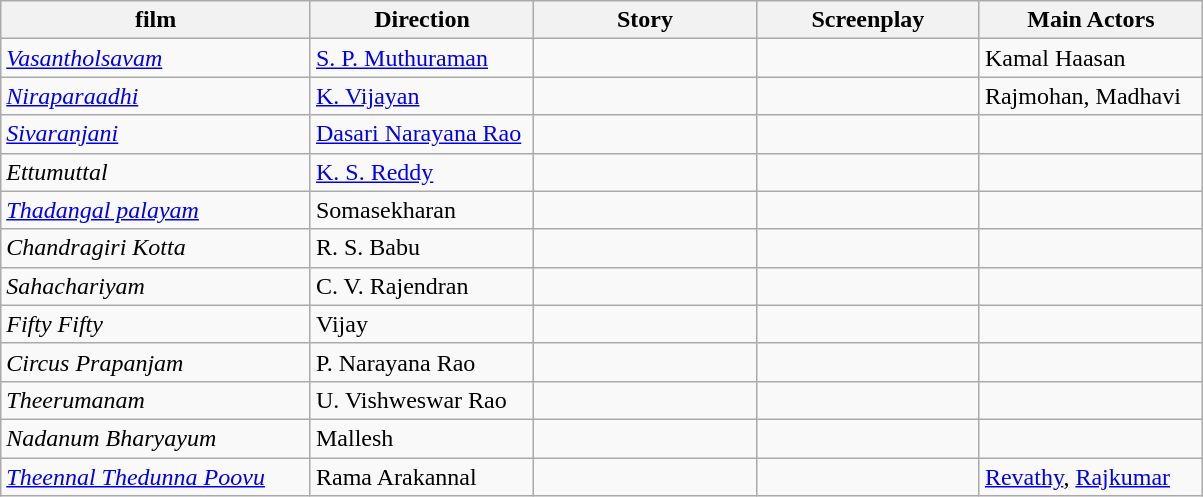<table class="wikitable sortable">
<tr>
<th width="25%">film</th>
<th width="18%">Direction</th>
<th width="18%">Story</th>
<th width="18%">Screenplay</th>
<th width="18%">Main Actors</th>
</tr>
<tr valign="top">
<td><em><a href='#'>Vasantholsavam</a></em></td>
<td><a href='#'>S. P. Muthuraman</a></td>
<td> </td>
<td> </td>
<td>Kamal Haasan</td>
</tr>
<tr valign="top">
<td><em><a href='#'>Niraparaadhi</a></em></td>
<td><a href='#'>K. Vijayan</a></td>
<td></td>
<td></td>
<td>Rajmohan, Madhavi</td>
</tr>
<tr valign="top">
<td><em><a href='#'>Sivaranjani</a></em></td>
<td><a href='#'>Dasari Narayana Rao</a></td>
<td> </td>
<td> </td>
<td> </td>
</tr>
<tr valign="top">
<td><em>Ettumuttal</em></td>
<td><a href='#'>K. S. Reddy</a></td>
<td> </td>
<td> </td>
<td> </td>
</tr>
<tr valign="top">
<td><em><a href='#'>Thadangal palayam</a></em></td>
<td>Somasekharan</td>
<td> </td>
<td> </td>
<td> </td>
</tr>
<tr valign="top">
<td><em>Chandragiri Kotta</em></td>
<td>R. S. Babu</td>
<td> </td>
<td> </td>
<td> </td>
</tr>
<tr valign="top">
<td><em>Sahachariyam</em></td>
<td>C. V. Rajendran</td>
<td> </td>
<td> </td>
<td> </td>
</tr>
<tr valign="top">
<td><em>Fifty Fifty</em></td>
<td>Vijay</td>
<td> </td>
<td> </td>
<td> </td>
</tr>
<tr valign="top">
<td><em>Circus Prapanjam</em></td>
<td>P. Narayana Rao</td>
<td> </td>
<td> </td>
<td> </td>
</tr>
<tr valign="top">
<td><em>Theerumanam</em></td>
<td>U. Vishweswar Rao</td>
<td> </td>
<td> </td>
<td> </td>
</tr>
<tr valign="top">
<td><em>Nadanum Bharyayum</em></td>
<td>Mallesh</td>
<td> </td>
<td> </td>
<td> </td>
</tr>
<tr>
<td><em><a href='#'>Theennal Thedunna Poovu</a></em></td>
<td>Rama Arakannal</td>
<td></td>
<td></td>
<td><a href='#'>Revathy</a>, <a href='#'>Rajkumar</a></td>
</tr>
</table>
